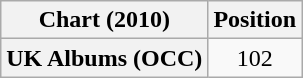<table class="wikitable plainrowheaders" style="text-align:center;">
<tr>
<th scope="col">Chart (2010)</th>
<th scope="col">Position</th>
</tr>
<tr>
<th scope="row">UK Albums (OCC)</th>
<td style="text-align:center;">102</td>
</tr>
</table>
